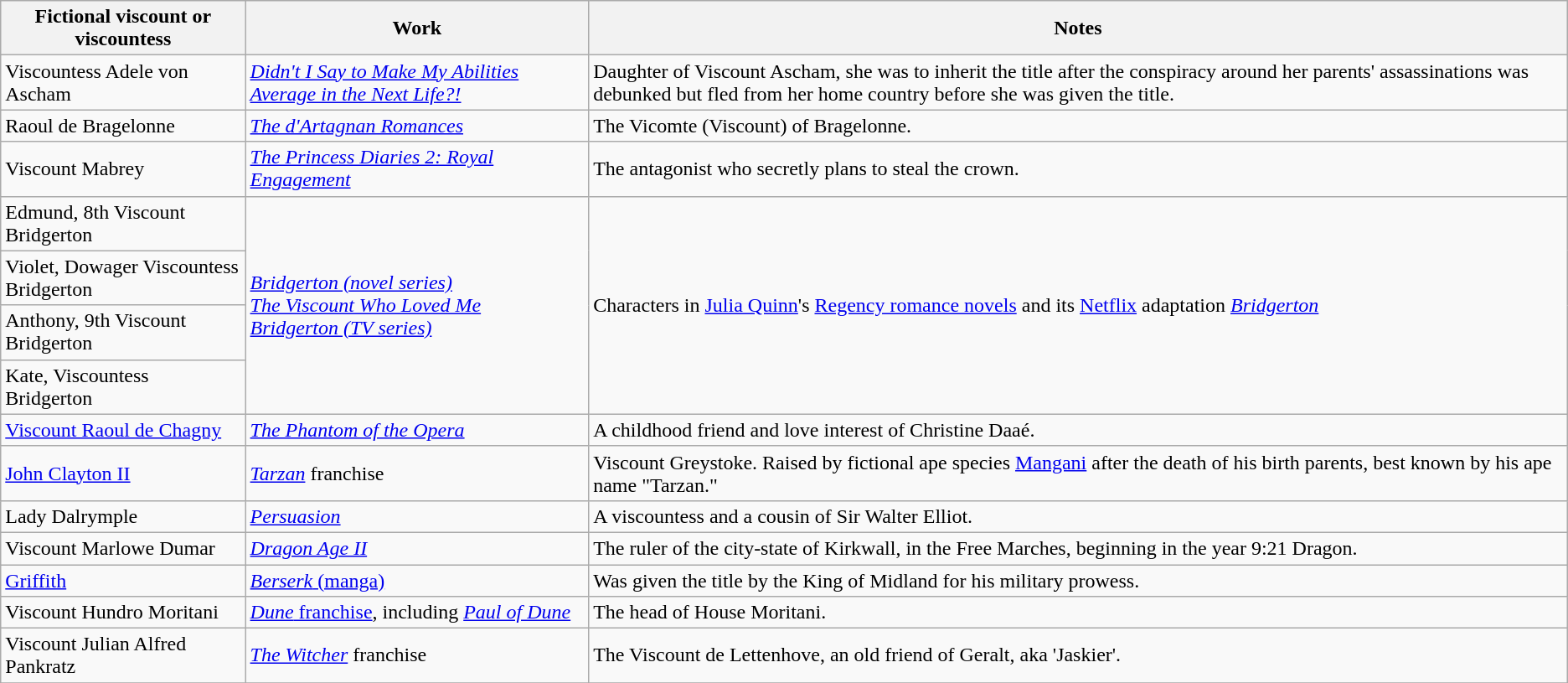<table class="wikitable sortable">
<tr>
<th>Fictional viscount or viscountess</th>
<th>Work</th>
<th class="unsortable">Notes</th>
</tr>
<tr>
<td>Viscountess Adele von Ascham</td>
<td><em><a href='#'>Didn't I Say to Make My Abilities Average in the Next Life?!</a></em></td>
<td>Daughter of Viscount Ascham, she was to inherit the title after the conspiracy around her parents' assassinations was debunked but fled from her home country before she was given the title.</td>
</tr>
<tr>
<td>Raoul de Bragelonne</td>
<td><em><a href='#'>The d'Artagnan Romances</a></em></td>
<td>The Vicomte (Viscount) of Bragelonne.</td>
</tr>
<tr>
<td>Viscount Mabrey</td>
<td><em><a href='#'>The Princess Diaries 2: Royal Engagement</a></em></td>
<td>The antagonist who secretly plans to steal the crown.</td>
</tr>
<tr>
<td>Edmund, 8th Viscount Bridgerton</td>
<td rowspan="4"><em><a href='#'>Bridgerton (novel series)</a></em> <br> <em><a href='#'>The Viscount Who Loved Me</a></em> <br> <em><a href='#'>Bridgerton (TV series)</a></em></td>
<td rowspan="4">Characters in <a href='#'>Julia Quinn</a>'s <a href='#'>Regency romance novels</a> and its <a href='#'>Netflix</a> adaptation <em><a href='#'>Bridgerton</a></em></td>
</tr>
<tr>
<td>Violet, Dowager Viscountess Bridgerton</td>
</tr>
<tr>
<td>Anthony, 9th Viscount Bridgerton</td>
</tr>
<tr>
<td>Kate, Viscountess Bridgerton</td>
</tr>
<tr>
<td><a href='#'>Viscount Raoul de Chagny</a></td>
<td><em><a href='#'>The Phantom of the Opera</a></em></td>
<td>A childhood friend and love interest of Christine Daaé.</td>
</tr>
<tr>
<td><a href='#'>John Clayton II</a></td>
<td><em><a href='#'>Tarzan</a></em> franchise</td>
<td>Viscount Greystoke. Raised by fictional ape species <a href='#'>Mangani</a> after the death of his birth parents, best known by his ape name "Tarzan."</td>
</tr>
<tr>
<td>Lady Dalrymple</td>
<td><em><a href='#'>Persuasion</a></em></td>
<td>A viscountess and a cousin of Sir Walter Elliot.</td>
</tr>
<tr>
<td>Viscount Marlowe Dumar</td>
<td><em><a href='#'>Dragon Age II</a></em></td>
<td>The ruler of the city-state of Kirkwall, in the Free Marches, beginning in the year 9:21 Dragon.</td>
</tr>
<tr>
<td><a href='#'>Griffith</a></td>
<td><a href='#'><em>Berserk</em> (manga)</a></td>
<td>Was given the title by the King of Midland for his military prowess.</td>
</tr>
<tr>
<td>Viscount Hundro Moritani</td>
<td><a href='#'><em>Dune</em> franchise</a>, including <em><a href='#'>Paul of Dune</a></em></td>
<td>The head of House Moritani.</td>
</tr>
<tr>
<td>Viscount Julian Alfred Pankratz</td>
<td><em><a href='#'>The Witcher</a></em> franchise</td>
<td>The Viscount de Lettenhove, an old friend of Geralt, aka 'Jaskier'.</td>
</tr>
<tr>
</tr>
</table>
